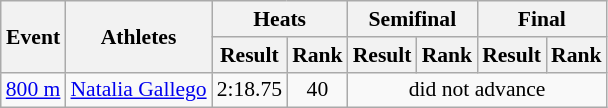<table class="wikitable" border="1" style="font-size:90%">
<tr>
<th rowspan="2">Event</th>
<th rowspan="2">Athletes</th>
<th colspan="2">Heats</th>
<th colspan="2">Semifinal</th>
<th colspan="2">Final</th>
</tr>
<tr>
<th>Result</th>
<th>Rank</th>
<th>Result</th>
<th>Rank</th>
<th>Result</th>
<th>Rank</th>
</tr>
<tr>
<td><a href='#'>800 m</a></td>
<td><a href='#'>Natalia Gallego</a></td>
<td align=center>2:18.75</td>
<td align=center>40</td>
<td align=center colspan=4>did not advance</td>
</tr>
</table>
